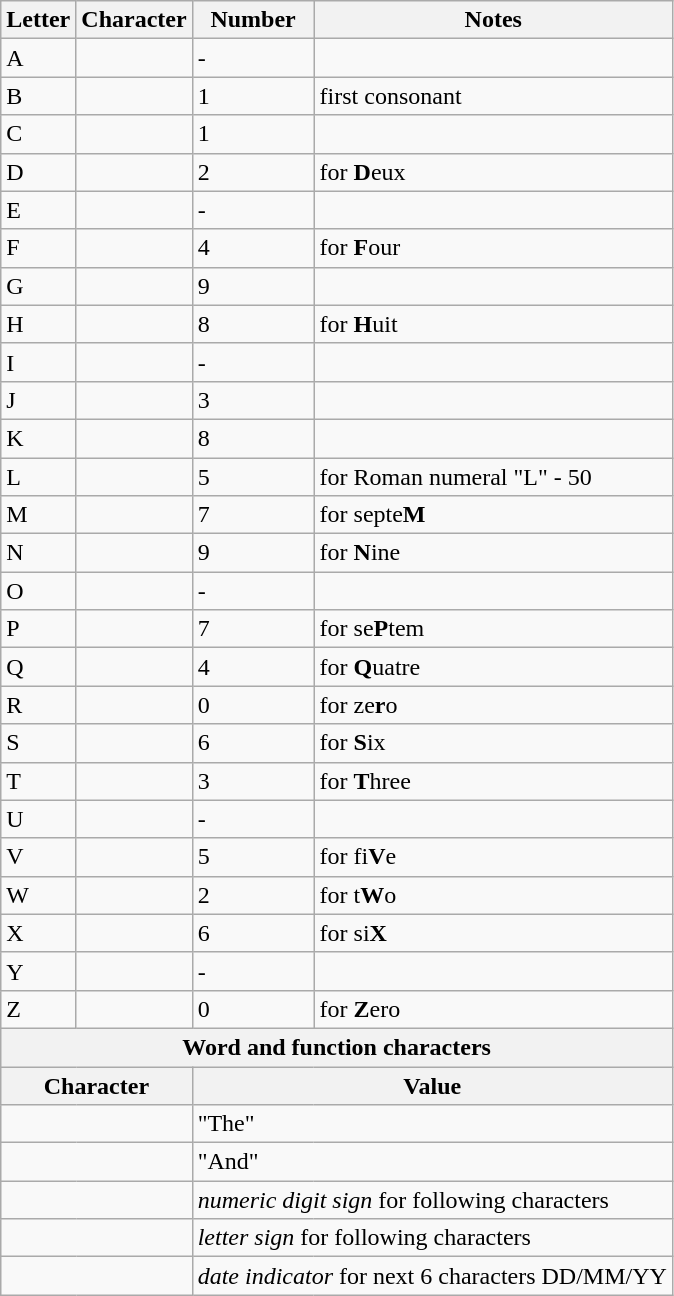<table class=wikitable>
<tr>
<th>Letter</th>
<th>Character</th>
<th>Number</th>
<th>Notes</th>
</tr>
<tr>
<td>A</td>
<td></td>
<td>-</td>
<td></td>
</tr>
<tr>
<td>B</td>
<td></td>
<td>1</td>
<td>first consonant</td>
</tr>
<tr>
<td>C</td>
<td></td>
<td>1</td>
<td></td>
</tr>
<tr>
<td>D</td>
<td></td>
<td>2</td>
<td>for <strong>D</strong>eux</td>
</tr>
<tr>
<td>E</td>
<td></td>
<td>-</td>
<td></td>
</tr>
<tr>
<td>F</td>
<td></td>
<td>4</td>
<td>for <strong>F</strong>our</td>
</tr>
<tr>
<td>G</td>
<td></td>
<td>9</td>
<td></td>
</tr>
<tr>
<td>H</td>
<td></td>
<td>8</td>
<td>for <strong>H</strong>uit</td>
</tr>
<tr>
<td>I</td>
<td></td>
<td>-</td>
<td></td>
</tr>
<tr>
<td>J</td>
<td></td>
<td>3</td>
<td></td>
</tr>
<tr>
<td>K</td>
<td></td>
<td>8</td>
<td></td>
</tr>
<tr>
<td>L</td>
<td></td>
<td>5</td>
<td>for Roman numeral "L" - 50</td>
</tr>
<tr>
<td>M</td>
<td></td>
<td>7</td>
<td>for septe<strong>M</strong></td>
</tr>
<tr>
<td>N</td>
<td></td>
<td>9</td>
<td>for <strong>N</strong>ine</td>
</tr>
<tr>
<td>O</td>
<td></td>
<td>-</td>
<td></td>
</tr>
<tr>
<td>P</td>
<td></td>
<td>7</td>
<td>for se<strong>P</strong>tem</td>
</tr>
<tr>
<td>Q</td>
<td></td>
<td>4</td>
<td>for <strong>Q</strong>uatre</td>
</tr>
<tr>
<td>R</td>
<td></td>
<td>0</td>
<td>for ze<strong>r</strong>o</td>
</tr>
<tr>
<td>S</td>
<td></td>
<td>6</td>
<td>for <strong>S</strong>ix</td>
</tr>
<tr>
<td>T</td>
<td></td>
<td>3</td>
<td>for <strong>T</strong>hree</td>
</tr>
<tr>
<td>U</td>
<td></td>
<td>-</td>
<td></td>
</tr>
<tr>
<td>V</td>
<td></td>
<td>5</td>
<td>for fi<strong>V</strong>e</td>
</tr>
<tr>
<td>W</td>
<td></td>
<td>2</td>
<td>for t<strong>W</strong>o</td>
</tr>
<tr>
<td>X</td>
<td></td>
<td>6</td>
<td>for si<strong>X</strong></td>
</tr>
<tr>
<td>Y</td>
<td></td>
<td>-</td>
<td></td>
</tr>
<tr>
<td>Z</td>
<td></td>
<td>0</td>
<td>for <strong>Z</strong>ero</td>
</tr>
<tr>
<th colspan=4>Word and function characters</th>
</tr>
<tr>
<th colspan=2>Character</th>
<th colspan=2>Value</th>
</tr>
<tr>
<td colspan=2 align=center></td>
<td colspan=2>"The"</td>
</tr>
<tr>
<td colspan=2 align=center></td>
<td colspan=2>"And"</td>
</tr>
<tr>
<td colspan=2 align=center></td>
<td colspan=2><em>numeric digit sign</em> for following characters</td>
</tr>
<tr>
<td colspan=2 align=center></td>
<td colspan=2><em>letter sign</em> for following characters</td>
</tr>
<tr>
<td colspan=2 align=center></td>
<td colspan=2><em>date indicator</em> for next 6 characters DD/MM/YY</td>
</tr>
</table>
